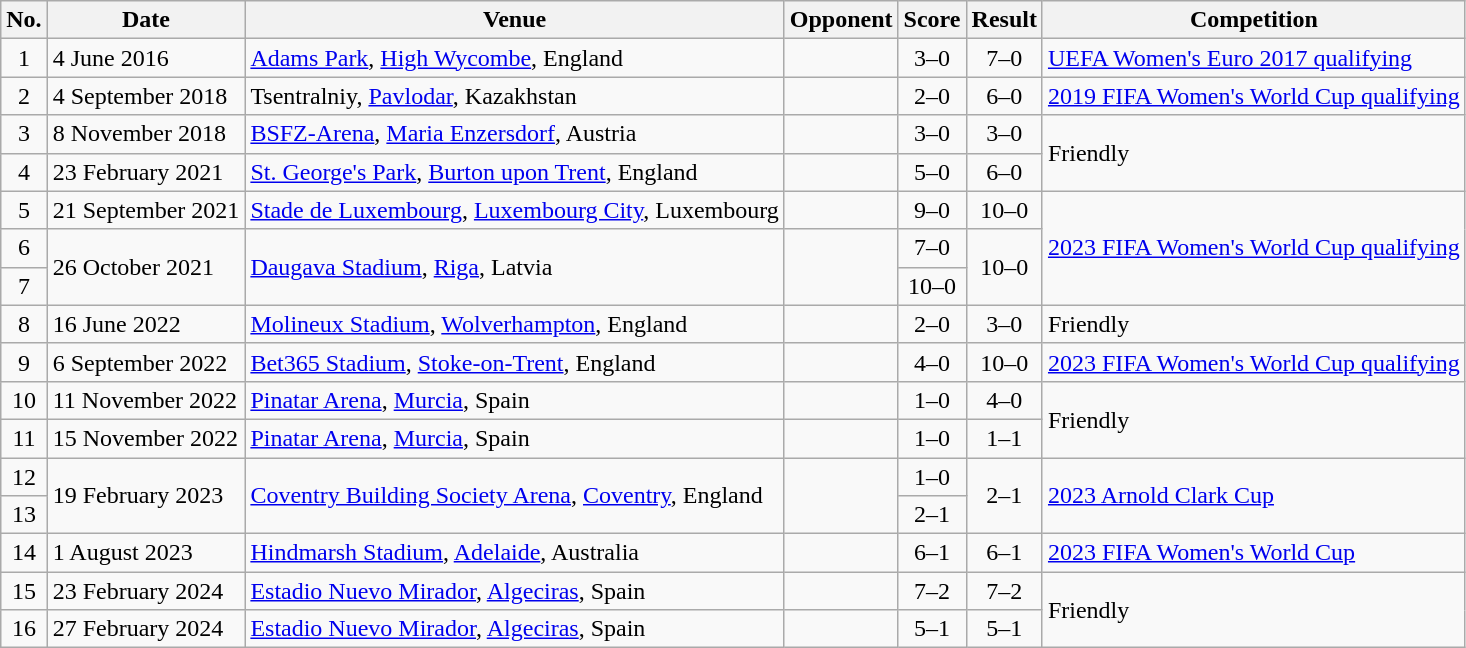<table class="wikitable sortable">
<tr>
<th scope="col">No.</th>
<th scope="col">Date</th>
<th scope="col">Venue</th>
<th scope="col">Opponent</th>
<th scope="col">Score</th>
<th scope="col">Result</th>
<th scope="col">Competition</th>
</tr>
<tr>
<td align="center">1</td>
<td>4 June 2016</td>
<td><a href='#'>Adams Park</a>, <a href='#'>High Wycombe</a>, England</td>
<td></td>
<td align="center">3–0</td>
<td align="center">7–0</td>
<td><a href='#'>UEFA Women's Euro 2017 qualifying</a></td>
</tr>
<tr>
<td align="center">2</td>
<td>4 September 2018</td>
<td>Tsentralniy, <a href='#'>Pavlodar</a>, Kazakhstan</td>
<td></td>
<td align="center">2–0</td>
<td align="center">6–0</td>
<td><a href='#'>2019 FIFA Women's World Cup qualifying</a></td>
</tr>
<tr>
<td align="center">3</td>
<td>8 November 2018</td>
<td><a href='#'>BSFZ-Arena</a>, <a href='#'>Maria Enzersdorf</a>, Austria</td>
<td></td>
<td align="center">3–0</td>
<td align="center">3–0</td>
<td rowspan="2">Friendly</td>
</tr>
<tr>
<td align="center">4</td>
<td>23 February 2021</td>
<td><a href='#'>St. George's Park</a>, <a href='#'>Burton upon Trent</a>, England</td>
<td></td>
<td align="center">5–0</td>
<td align="center">6–0</td>
</tr>
<tr>
<td align="center">5</td>
<td>21 September 2021</td>
<td><a href='#'>Stade de Luxembourg</a>, <a href='#'>Luxembourg City</a>, Luxembourg</td>
<td></td>
<td align="center">9–0</td>
<td align="center">10–0</td>
<td rowspan="3"><a href='#'>2023 FIFA Women's World Cup qualifying</a></td>
</tr>
<tr>
<td align="center">6</td>
<td rowspan="2">26 October 2021</td>
<td rowspan="2"><a href='#'>Daugava Stadium</a>, <a href='#'>Riga</a>, Latvia</td>
<td rowspan="2"></td>
<td align="center">7–0</td>
<td rowspan="2" style="text-align:center">10–0</td>
</tr>
<tr>
<td align="center">7</td>
<td align="center">10–0</td>
</tr>
<tr>
<td align="center">8</td>
<td>16 June 2022</td>
<td><a href='#'>Molineux Stadium</a>, <a href='#'>Wolverhampton</a>, England</td>
<td></td>
<td align="center">2–0</td>
<td align="center">3–0</td>
<td>Friendly</td>
</tr>
<tr>
<td align="center">9</td>
<td>6 September 2022</td>
<td><a href='#'>Bet365 Stadium</a>, <a href='#'>Stoke-on-Trent</a>, England</td>
<td></td>
<td align="center">4–0</td>
<td align="center">10–0</td>
<td><a href='#'>2023 FIFA Women's World Cup qualifying</a></td>
</tr>
<tr>
<td align="center">10</td>
<td>11 November 2022</td>
<td><a href='#'>Pinatar Arena</a>, <a href='#'>Murcia</a>, Spain</td>
<td></td>
<td align="center">1–0</td>
<td align="center">4–0</td>
<td rowspan="2">Friendly</td>
</tr>
<tr>
<td align="center">11</td>
<td>15 November 2022</td>
<td><a href='#'>Pinatar Arena</a>, <a href='#'>Murcia</a>, Spain</td>
<td></td>
<td align="center">1–0</td>
<td align="center">1–1</td>
</tr>
<tr>
<td align="center">12</td>
<td rowspan="2">19 February 2023</td>
<td rowspan="2"><a href='#'>Coventry Building Society Arena</a>, <a href='#'>Coventry</a>, England</td>
<td rowspan="2"></td>
<td align="center">1–0</td>
<td rowspan="2" style="text-align:center">2–1</td>
<td rowspan="2"><a href='#'>2023 Arnold Clark Cup</a></td>
</tr>
<tr>
<td align="center">13</td>
<td align="center">2–1</td>
</tr>
<tr>
<td align="center">14</td>
<td>1 August 2023</td>
<td><a href='#'>Hindmarsh Stadium</a>, <a href='#'>Adelaide</a>, Australia</td>
<td></td>
<td align="center">6–1</td>
<td align="center">6–1</td>
<td><a href='#'>2023 FIFA Women's World Cup</a></td>
</tr>
<tr>
<td align="center">15</td>
<td>23 February 2024</td>
<td><a href='#'>Estadio Nuevo Mirador</a>, <a href='#'>Algeciras</a>, Spain</td>
<td></td>
<td align="center">7–2</td>
<td align="center">7–2</td>
<td rowspan="2">Friendly</td>
</tr>
<tr>
<td align="center">16</td>
<td>27 February 2024</td>
<td><a href='#'>Estadio Nuevo Mirador</a>, <a href='#'>Algeciras</a>, Spain</td>
<td></td>
<td align="center">5–1</td>
<td align="center">5–1</td>
</tr>
</table>
